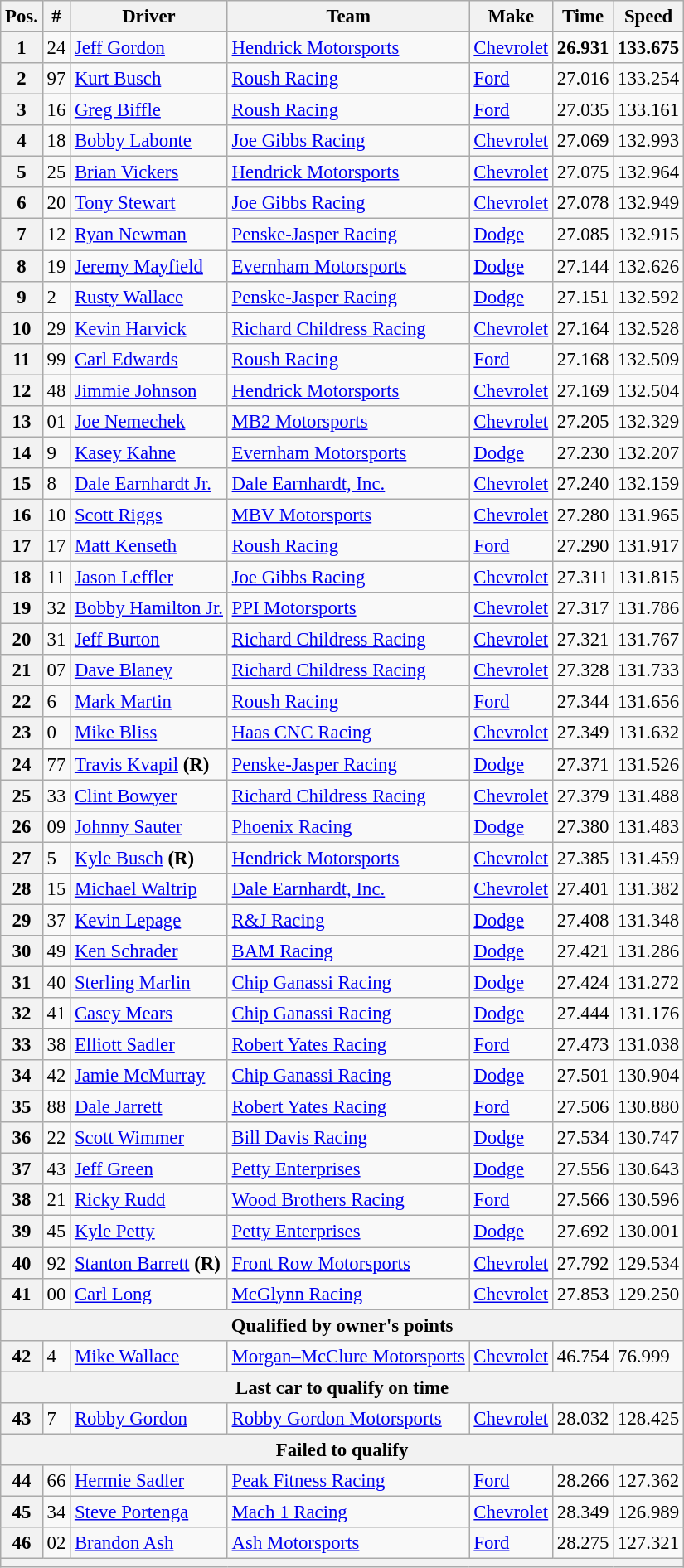<table class="wikitable" style="font-size:95%">
<tr>
<th>Pos.</th>
<th>#</th>
<th>Driver</th>
<th>Team</th>
<th>Make</th>
<th>Time</th>
<th>Speed</th>
</tr>
<tr>
<th>1</th>
<td>24</td>
<td><a href='#'>Jeff Gordon</a></td>
<td><a href='#'>Hendrick Motorsports</a></td>
<td><a href='#'>Chevrolet</a></td>
<td><strong>26.931</strong></td>
<td><strong>133.675</strong></td>
</tr>
<tr>
<th>2</th>
<td>97</td>
<td><a href='#'>Kurt Busch</a></td>
<td><a href='#'>Roush Racing</a></td>
<td><a href='#'>Ford</a></td>
<td>27.016</td>
<td>133.254</td>
</tr>
<tr>
<th>3</th>
<td>16</td>
<td><a href='#'>Greg Biffle</a></td>
<td><a href='#'>Roush Racing</a></td>
<td><a href='#'>Ford</a></td>
<td>27.035</td>
<td>133.161</td>
</tr>
<tr>
<th>4</th>
<td>18</td>
<td><a href='#'>Bobby Labonte</a></td>
<td><a href='#'>Joe Gibbs Racing</a></td>
<td><a href='#'>Chevrolet</a></td>
<td>27.069</td>
<td>132.993</td>
</tr>
<tr>
<th>5</th>
<td>25</td>
<td><a href='#'>Brian Vickers</a></td>
<td><a href='#'>Hendrick Motorsports</a></td>
<td><a href='#'>Chevrolet</a></td>
<td>27.075</td>
<td>132.964</td>
</tr>
<tr>
<th>6</th>
<td>20</td>
<td><a href='#'>Tony Stewart</a></td>
<td><a href='#'>Joe Gibbs Racing</a></td>
<td><a href='#'>Chevrolet</a></td>
<td>27.078</td>
<td>132.949</td>
</tr>
<tr>
<th>7</th>
<td>12</td>
<td><a href='#'>Ryan Newman</a></td>
<td><a href='#'>Penske-Jasper Racing</a></td>
<td><a href='#'>Dodge</a></td>
<td>27.085</td>
<td>132.915</td>
</tr>
<tr>
<th>8</th>
<td>19</td>
<td><a href='#'>Jeremy Mayfield</a></td>
<td><a href='#'>Evernham Motorsports</a></td>
<td><a href='#'>Dodge</a></td>
<td>27.144</td>
<td>132.626</td>
</tr>
<tr>
<th>9</th>
<td>2</td>
<td><a href='#'>Rusty Wallace</a></td>
<td><a href='#'>Penske-Jasper Racing</a></td>
<td><a href='#'>Dodge</a></td>
<td>27.151</td>
<td>132.592</td>
</tr>
<tr>
<th>10</th>
<td>29</td>
<td><a href='#'>Kevin Harvick</a></td>
<td><a href='#'>Richard Childress Racing</a></td>
<td><a href='#'>Chevrolet</a></td>
<td>27.164</td>
<td>132.528</td>
</tr>
<tr>
<th>11</th>
<td>99</td>
<td><a href='#'>Carl Edwards</a></td>
<td><a href='#'>Roush Racing</a></td>
<td><a href='#'>Ford</a></td>
<td>27.168</td>
<td>132.509</td>
</tr>
<tr>
<th>12</th>
<td>48</td>
<td><a href='#'>Jimmie Johnson</a></td>
<td><a href='#'>Hendrick Motorsports</a></td>
<td><a href='#'>Chevrolet</a></td>
<td>27.169</td>
<td>132.504</td>
</tr>
<tr>
<th>13</th>
<td>01</td>
<td><a href='#'>Joe Nemechek</a></td>
<td><a href='#'>MB2 Motorsports</a></td>
<td><a href='#'>Chevrolet</a></td>
<td>27.205</td>
<td>132.329</td>
</tr>
<tr>
<th>14</th>
<td>9</td>
<td><a href='#'>Kasey Kahne</a></td>
<td><a href='#'>Evernham Motorsports</a></td>
<td><a href='#'>Dodge</a></td>
<td>27.230</td>
<td>132.207</td>
</tr>
<tr>
<th>15</th>
<td>8</td>
<td><a href='#'>Dale Earnhardt Jr.</a></td>
<td><a href='#'>Dale Earnhardt, Inc.</a></td>
<td><a href='#'>Chevrolet</a></td>
<td>27.240</td>
<td>132.159</td>
</tr>
<tr>
<th>16</th>
<td>10</td>
<td><a href='#'>Scott Riggs</a></td>
<td><a href='#'>MBV Motorsports</a></td>
<td><a href='#'>Chevrolet</a></td>
<td>27.280</td>
<td>131.965</td>
</tr>
<tr>
<th>17</th>
<td>17</td>
<td><a href='#'>Matt Kenseth</a></td>
<td><a href='#'>Roush Racing</a></td>
<td><a href='#'>Ford</a></td>
<td>27.290</td>
<td>131.917</td>
</tr>
<tr>
<th>18</th>
<td>11</td>
<td><a href='#'>Jason Leffler</a></td>
<td><a href='#'>Joe Gibbs Racing</a></td>
<td><a href='#'>Chevrolet</a></td>
<td>27.311</td>
<td>131.815</td>
</tr>
<tr>
<th>19</th>
<td>32</td>
<td><a href='#'>Bobby Hamilton Jr.</a></td>
<td><a href='#'>PPI Motorsports</a></td>
<td><a href='#'>Chevrolet</a></td>
<td>27.317</td>
<td>131.786</td>
</tr>
<tr>
<th>20</th>
<td>31</td>
<td><a href='#'>Jeff Burton</a></td>
<td><a href='#'>Richard Childress Racing</a></td>
<td><a href='#'>Chevrolet</a></td>
<td>27.321</td>
<td>131.767</td>
</tr>
<tr>
<th>21</th>
<td>07</td>
<td><a href='#'>Dave Blaney</a></td>
<td><a href='#'>Richard Childress Racing</a></td>
<td><a href='#'>Chevrolet</a></td>
<td>27.328</td>
<td>131.733</td>
</tr>
<tr>
<th>22</th>
<td>6</td>
<td><a href='#'>Mark Martin</a></td>
<td><a href='#'>Roush Racing</a></td>
<td><a href='#'>Ford</a></td>
<td>27.344</td>
<td>131.656</td>
</tr>
<tr>
<th>23</th>
<td>0</td>
<td><a href='#'>Mike Bliss</a></td>
<td><a href='#'>Haas CNC Racing</a></td>
<td><a href='#'>Chevrolet</a></td>
<td>27.349</td>
<td>131.632</td>
</tr>
<tr>
<th>24</th>
<td>77</td>
<td><a href='#'>Travis Kvapil</a> <strong>(R)</strong></td>
<td><a href='#'>Penske-Jasper Racing</a></td>
<td><a href='#'>Dodge</a></td>
<td>27.371</td>
<td>131.526</td>
</tr>
<tr>
<th>25</th>
<td>33</td>
<td><a href='#'>Clint Bowyer</a></td>
<td><a href='#'>Richard Childress Racing</a></td>
<td><a href='#'>Chevrolet</a></td>
<td>27.379</td>
<td>131.488</td>
</tr>
<tr>
<th>26</th>
<td>09</td>
<td><a href='#'>Johnny Sauter</a></td>
<td><a href='#'>Phoenix Racing</a></td>
<td><a href='#'>Dodge</a></td>
<td>27.380</td>
<td>131.483</td>
</tr>
<tr>
<th>27</th>
<td>5</td>
<td><a href='#'>Kyle Busch</a> <strong>(R)</strong></td>
<td><a href='#'>Hendrick Motorsports</a></td>
<td><a href='#'>Chevrolet</a></td>
<td>27.385</td>
<td>131.459</td>
</tr>
<tr>
<th>28</th>
<td>15</td>
<td><a href='#'>Michael Waltrip</a></td>
<td><a href='#'>Dale Earnhardt, Inc.</a></td>
<td><a href='#'>Chevrolet</a></td>
<td>27.401</td>
<td>131.382</td>
</tr>
<tr>
<th>29</th>
<td>37</td>
<td><a href='#'>Kevin Lepage</a></td>
<td><a href='#'>R&J Racing</a></td>
<td><a href='#'>Dodge</a></td>
<td>27.408</td>
<td>131.348</td>
</tr>
<tr>
<th>30</th>
<td>49</td>
<td><a href='#'>Ken Schrader</a></td>
<td><a href='#'>BAM Racing</a></td>
<td><a href='#'>Dodge</a></td>
<td>27.421</td>
<td>131.286</td>
</tr>
<tr>
<th>31</th>
<td>40</td>
<td><a href='#'>Sterling Marlin</a></td>
<td><a href='#'>Chip Ganassi Racing</a></td>
<td><a href='#'>Dodge</a></td>
<td>27.424</td>
<td>131.272</td>
</tr>
<tr>
<th>32</th>
<td>41</td>
<td><a href='#'>Casey Mears</a></td>
<td><a href='#'>Chip Ganassi Racing</a></td>
<td><a href='#'>Dodge</a></td>
<td>27.444</td>
<td>131.176</td>
</tr>
<tr>
<th>33</th>
<td>38</td>
<td><a href='#'>Elliott Sadler</a></td>
<td><a href='#'>Robert Yates Racing</a></td>
<td><a href='#'>Ford</a></td>
<td>27.473</td>
<td>131.038</td>
</tr>
<tr>
<th>34</th>
<td>42</td>
<td><a href='#'>Jamie McMurray</a></td>
<td><a href='#'>Chip Ganassi Racing</a></td>
<td><a href='#'>Dodge</a></td>
<td>27.501</td>
<td>130.904</td>
</tr>
<tr>
<th>35</th>
<td>88</td>
<td><a href='#'>Dale Jarrett</a></td>
<td><a href='#'>Robert Yates Racing</a></td>
<td><a href='#'>Ford</a></td>
<td>27.506</td>
<td>130.880</td>
</tr>
<tr>
<th>36</th>
<td>22</td>
<td><a href='#'>Scott Wimmer</a></td>
<td><a href='#'>Bill Davis Racing</a></td>
<td><a href='#'>Dodge</a></td>
<td>27.534</td>
<td>130.747</td>
</tr>
<tr>
<th>37</th>
<td>43</td>
<td><a href='#'>Jeff Green</a></td>
<td><a href='#'>Petty Enterprises</a></td>
<td><a href='#'>Dodge</a></td>
<td>27.556</td>
<td>130.643</td>
</tr>
<tr>
<th>38</th>
<td>21</td>
<td><a href='#'>Ricky Rudd</a></td>
<td><a href='#'>Wood Brothers Racing</a></td>
<td><a href='#'>Ford</a></td>
<td>27.566</td>
<td>130.596</td>
</tr>
<tr>
<th>39</th>
<td>45</td>
<td><a href='#'>Kyle Petty</a></td>
<td><a href='#'>Petty Enterprises</a></td>
<td><a href='#'>Dodge</a></td>
<td>27.692</td>
<td>130.001</td>
</tr>
<tr>
<th>40</th>
<td>92</td>
<td><a href='#'>Stanton Barrett</a> <strong>(R)</strong></td>
<td><a href='#'>Front Row Motorsports</a></td>
<td><a href='#'>Chevrolet</a></td>
<td>27.792</td>
<td>129.534</td>
</tr>
<tr>
<th>41</th>
<td>00</td>
<td><a href='#'>Carl Long</a></td>
<td><a href='#'>McGlynn Racing</a></td>
<td><a href='#'>Chevrolet</a></td>
<td>27.853</td>
<td>129.250</td>
</tr>
<tr>
<th colspan="7">Qualified by owner's points</th>
</tr>
<tr>
<th>42</th>
<td>4</td>
<td><a href='#'>Mike Wallace</a></td>
<td><a href='#'>Morgan–McClure Motorsports</a></td>
<td><a href='#'>Chevrolet</a></td>
<td>46.754</td>
<td>76.999</td>
</tr>
<tr>
<th colspan="7">Last car to qualify on time</th>
</tr>
<tr>
<th>43</th>
<td>7</td>
<td><a href='#'>Robby Gordon</a></td>
<td><a href='#'>Robby Gordon Motorsports</a></td>
<td><a href='#'>Chevrolet</a></td>
<td>28.032</td>
<td>128.425</td>
</tr>
<tr>
<th colspan="7">Failed to qualify</th>
</tr>
<tr>
<th>44</th>
<td>66</td>
<td><a href='#'>Hermie Sadler</a></td>
<td><a href='#'>Peak Fitness Racing</a></td>
<td><a href='#'>Ford</a></td>
<td>28.266</td>
<td>127.362</td>
</tr>
<tr>
<th>45</th>
<td>34</td>
<td><a href='#'>Steve Portenga</a></td>
<td><a href='#'>Mach 1 Racing</a></td>
<td><a href='#'>Chevrolet</a></td>
<td>28.349</td>
<td>126.989</td>
</tr>
<tr>
<th>46</th>
<td>02</td>
<td><a href='#'>Brandon Ash</a></td>
<td><a href='#'>Ash Motorsports</a></td>
<td><a href='#'>Ford</a></td>
<td>28.275</td>
<td>127.321</td>
</tr>
<tr>
<th colspan="7"></th>
</tr>
</table>
